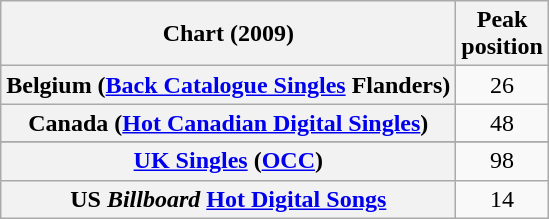<table class="wikitable sortable plainrowheaders" style="text-align:center">
<tr>
<th scope="col">Chart (2009)</th>
<th scope="col">Peak<br>position</th>
</tr>
<tr>
<th scope="row">Belgium (<a href='#'>Back Catalogue Singles</a> Flanders)</th>
<td>26</td>
</tr>
<tr>
<th scope="row">Canada (<a href='#'>Hot Canadian Digital Singles</a>)</th>
<td>48</td>
</tr>
<tr>
</tr>
<tr>
</tr>
<tr>
<th scope="row"><a href='#'>UK Singles</a> (<a href='#'>OCC</a>)</th>
<td>98</td>
</tr>
<tr>
<th scope="row">US <em>Billboard</em> <a href='#'>Hot Digital Songs</a></th>
<td>14</td>
</tr>
</table>
